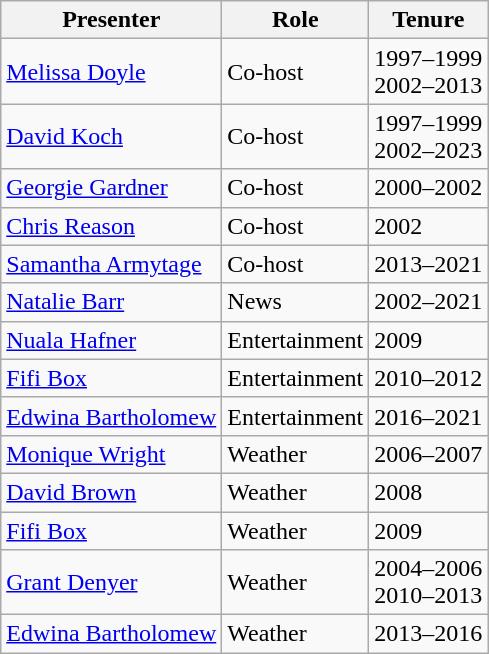<table class="wikitable sortable">
<tr>
<th>Presenter</th>
<th>Role</th>
<th>Tenure</th>
</tr>
<tr>
<td><a href='#'>Melissa Doyle</a></td>
<td>Co-host</td>
<td>1997–1999<br>2002–2013</td>
</tr>
<tr>
<td><a href='#'>David Koch</a></td>
<td>Co-host</td>
<td>1997–1999<br>2002–2023</td>
</tr>
<tr>
<td><a href='#'>Georgie Gardner</a></td>
<td>Co-host</td>
<td>2000–2002</td>
</tr>
<tr>
<td><a href='#'>Chris Reason</a></td>
<td>Co-host</td>
<td>2002</td>
</tr>
<tr>
<td><a href='#'>Samantha Armytage</a></td>
<td>Co-host</td>
<td>2013–2021</td>
</tr>
<tr>
<td><a href='#'>Natalie Barr</a></td>
<td>News</td>
<td>2002–2021</td>
</tr>
<tr>
<td><a href='#'>Nuala Hafner</a></td>
<td>Entertainment</td>
<td>2009</td>
</tr>
<tr>
<td><a href='#'>Fifi Box</a></td>
<td>Entertainment</td>
<td>2010–2012</td>
</tr>
<tr>
<td><a href='#'>Edwina Bartholomew</a></td>
<td>Entertainment</td>
<td>2016–2021</td>
</tr>
<tr>
<td><a href='#'>Monique Wright</a></td>
<td>Weather</td>
<td>2006–2007</td>
</tr>
<tr>
<td><a href='#'>David Brown</a></td>
<td>Weather</td>
<td>2008</td>
</tr>
<tr>
<td><a href='#'>Fifi Box</a></td>
<td>Weather</td>
<td>2009</td>
</tr>
<tr>
<td><a href='#'>Grant Denyer</a></td>
<td>Weather</td>
<td>2004–2006<br>2010–2013</td>
</tr>
<tr>
<td><a href='#'>Edwina Bartholomew</a></td>
<td>Weather</td>
<td>2013–2016</td>
</tr>
</table>
